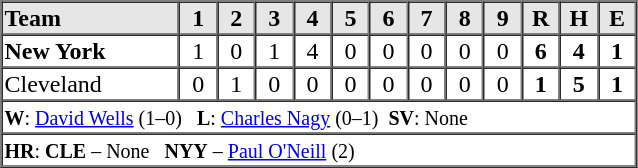<table border=1 cellspacing=0 width=425 style="margin-left:3em;">
<tr style="text-align:center; background-color:#e6e6e6;">
<th align=left width=28%>Team</th>
<th width=6%>1</th>
<th width=6%>2</th>
<th width=6%>3</th>
<th width=6%>4</th>
<th width=6%>5</th>
<th width=6%>6</th>
<th width=6%>7</th>
<th width=6%>8</th>
<th width=6%>9</th>
<th width=6%>R</th>
<th width=6%>H</th>
<th width=6%>E</th>
</tr>
<tr style="text-align:center;">
<td align=left><strong>New York</strong></td>
<td>1</td>
<td>0</td>
<td>1</td>
<td>4</td>
<td>0</td>
<td>0</td>
<td>0</td>
<td>0</td>
<td>0</td>
<td><strong>6</strong></td>
<td><strong>4</strong></td>
<td><strong>1</strong></td>
</tr>
<tr style="text-align:center;">
<td align=left>Cleveland</td>
<td>0</td>
<td>1</td>
<td>0</td>
<td>0</td>
<td>0</td>
<td>0</td>
<td>0</td>
<td>0</td>
<td>0</td>
<td><strong>1</strong></td>
<td><strong>5</strong></td>
<td><strong>1</strong></td>
</tr>
<tr style="text-align:left;">
<td colspan=13><small><strong>W</strong>: <a href='#'>David Wells</a> (1–0)   <strong>L</strong>: <a href='#'>Charles Nagy</a> (0–1)  <strong>SV</strong>: None</small></td>
</tr>
<tr style="text-align:left;">
<td colspan=13><small><strong>HR</strong>: <strong>CLE</strong> – None   <strong>NYY</strong> – <a href='#'>Paul O'Neill</a> (2)</small></td>
</tr>
</table>
